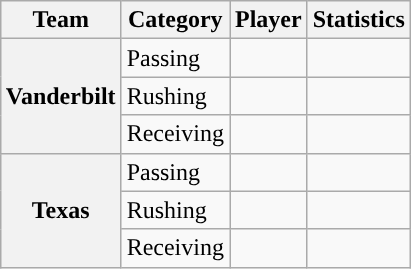<table class="wikitable" style="float:right">
<tr>
<th>Team</th>
<th>Category</th>
<th>Player</th>
<th>Statistics</th>
</tr>
<tr>
<th rowspan=3>Vanderbilt</th>
<td>Passing</td>
<td></td>
<td></td>
</tr>
<tr>
<td>Rushing</td>
<td></td>
<td></td>
</tr>
<tr>
<td>Receiving</td>
<td></td>
<td></td>
</tr>
<tr>
<th rowspan=3>Texas</th>
<td>Passing</td>
<td></td>
<td></td>
</tr>
<tr>
<td>Rushing</td>
<td></td>
<td></td>
</tr>
<tr>
<td>Receiving</td>
<td></td>
<td></td>
</tr>
</table>
